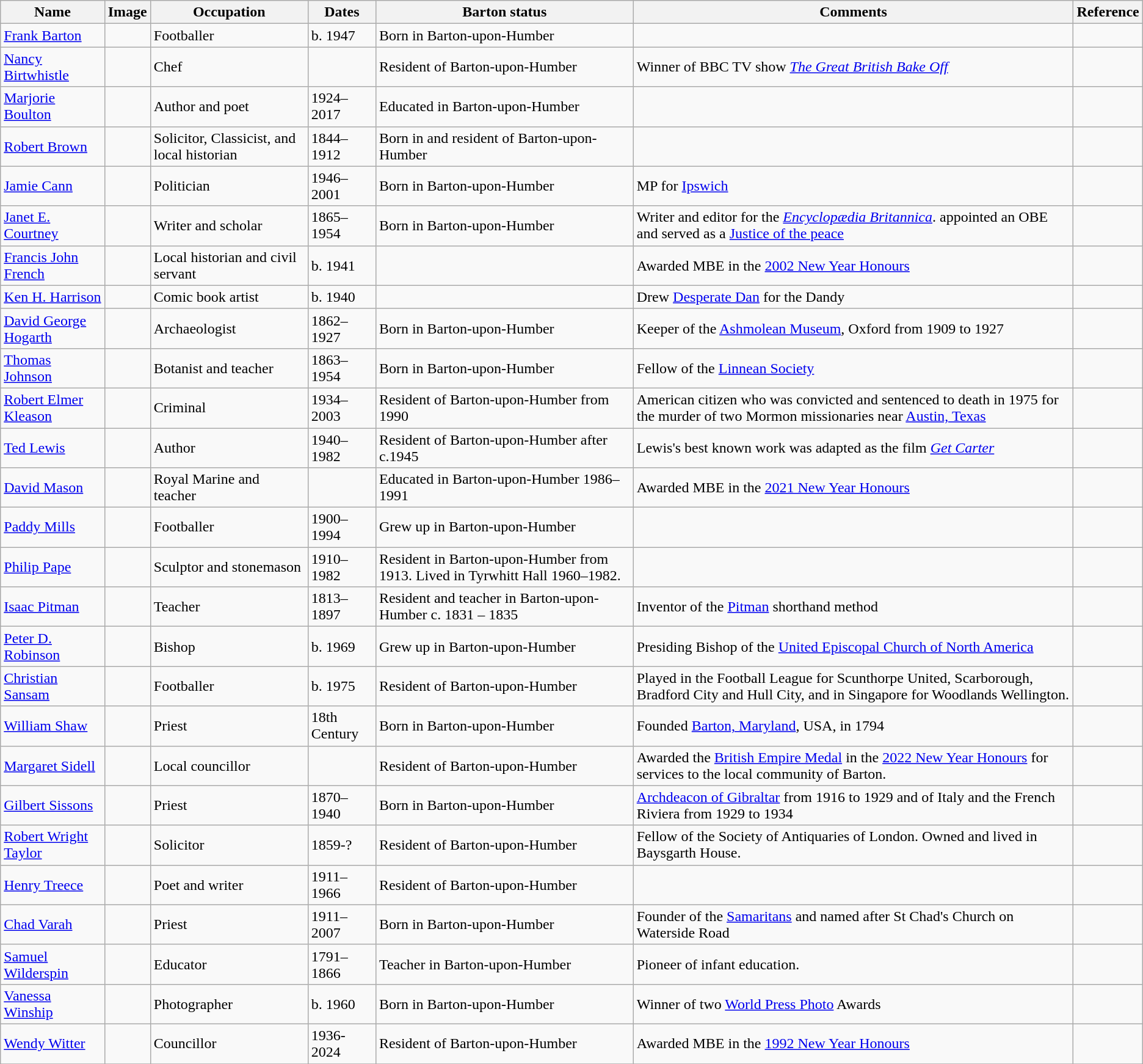<table class="wikitable">
<tr>
<th>Name</th>
<th>Image</th>
<th>Occupation</th>
<th>Dates</th>
<th>Barton status</th>
<th>Comments</th>
<th>Reference</th>
</tr>
<tr>
<td><a href='#'>Frank Barton</a></td>
<td></td>
<td>Footballer</td>
<td>b. 1947</td>
<td>Born in Barton-upon-Humber</td>
<td></td>
<td></td>
</tr>
<tr>
<td><a href='#'>Nancy Birtwhistle</a></td>
<td></td>
<td>Chef</td>
<td></td>
<td>Resident of Barton-upon-Humber</td>
<td>Winner of BBC TV show <em><a href='#'>The Great British Bake Off</a></em></td>
<td></td>
</tr>
<tr>
<td><a href='#'>Marjorie Boulton</a></td>
<td></td>
<td>Author and poet</td>
<td>1924–2017</td>
<td>Educated in Barton-upon-Humber</td>
<td></td>
<td></td>
</tr>
<tr>
<td><a href='#'>Robert Brown</a></td>
<td></td>
<td>Solicitor, Classicist, and local historian</td>
<td>1844–1912</td>
<td>Born in and resident of Barton-upon-Humber</td>
<td></td>
<td></td>
</tr>
<tr>
<td><a href='#'>Jamie Cann</a></td>
<td></td>
<td>Politician</td>
<td>1946–2001</td>
<td>Born in Barton-upon-Humber</td>
<td>MP for <a href='#'>Ipswich</a></td>
<td></td>
</tr>
<tr>
<td><a href='#'>Janet E. Courtney</a></td>
<td></td>
<td>Writer and scholar</td>
<td>1865–1954</td>
<td>Born in Barton-upon-Humber</td>
<td>Writer and editor for the <em><a href='#'>Encyclopædia Britannica</a></em>. appointed an OBE and served as a <a href='#'>Justice of the peace</a></td>
<td></td>
</tr>
<tr>
<td><a href='#'>Francis John French</a></td>
<td></td>
<td>Local historian and civil servant</td>
<td>b. 1941</td>
<td></td>
<td>Awarded MBE in the <a href='#'>2002 New Year Honours</a></td>
<td></td>
</tr>
<tr>
<td><a href='#'>Ken H. Harrison</a></td>
<td></td>
<td>Comic book artist</td>
<td>b. 1940</td>
<td></td>
<td>Drew <a href='#'>Desperate Dan</a> for the Dandy</td>
<td></td>
</tr>
<tr>
<td><a href='#'>David George Hogarth</a></td>
<td style="text-align:center"></td>
<td>Archaeologist</td>
<td>1862–1927</td>
<td>Born in Barton-upon-Humber</td>
<td>Keeper of the <a href='#'>Ashmolean Museum</a>, Oxford from 1909 to 1927</td>
<td></td>
</tr>
<tr>
<td><a href='#'>Thomas Johnson</a></td>
<td></td>
<td>Botanist and teacher</td>
<td>1863–1954</td>
<td>Born in Barton-upon-Humber</td>
<td>Fellow of the <a href='#'>Linnean Society</a></td>
<td></td>
</tr>
<tr>
<td><a href='#'>Robert Elmer Kleason</a></td>
<td></td>
<td>Criminal</td>
<td>1934–2003</td>
<td>Resident of Barton-upon-Humber from 1990</td>
<td>American citizen who was convicted and sentenced to death in 1975 for the murder of two Mormon missionaries near <a href='#'>Austin, Texas</a></td>
<td></td>
</tr>
<tr>
<td><a href='#'>Ted Lewis</a></td>
<td></td>
<td>Author</td>
<td>1940–1982</td>
<td>Resident of Barton-upon-Humber after c.1945</td>
<td>Lewis's best known work was adapted as the film <em><a href='#'>Get Carter</a></em></td>
<td></td>
</tr>
<tr>
<td><a href='#'>David Mason</a></td>
<td></td>
<td>Royal Marine and teacher</td>
<td></td>
<td>Educated in Barton-upon-Humber 1986–1991</td>
<td>Awarded MBE in the <a href='#'>2021 New Year Honours</a></td>
<td></td>
</tr>
<tr>
<td><a href='#'>Paddy Mills</a></td>
<td></td>
<td>Footballer</td>
<td>1900–1994</td>
<td>Grew up in Barton-upon-Humber</td>
<td></td>
<td></td>
</tr>
<tr>
<td><a href='#'>Philip Pape</a></td>
<td style="text-align:center"></td>
<td>Sculptor and stonemason</td>
<td>1910–1982</td>
<td>Resident in Barton-upon-Humber from 1913. Lived in Tyrwhitt Hall 1960–1982.</td>
<td></td>
<td></td>
</tr>
<tr>
<td><a href='#'>Isaac Pitman</a></td>
<td style="text-align:center"></td>
<td>Teacher</td>
<td>1813–1897</td>
<td>Resident and teacher in Barton-upon-Humber c. 1831 – 1835</td>
<td>Inventor of the <a href='#'>Pitman</a> shorthand method</td>
<td></td>
</tr>
<tr>
<td><a href='#'>Peter D. Robinson</a></td>
<td></td>
<td>Bishop</td>
<td>b. 1969</td>
<td>Grew up in Barton-upon-Humber</td>
<td>Presiding Bishop of the <a href='#'>United Episcopal Church of North America</a></td>
<td></td>
</tr>
<tr>
<td><a href='#'>Christian Sansam</a></td>
<td></td>
<td>Footballer</td>
<td>b. 1975</td>
<td>Resident of Barton-upon-Humber</td>
<td>Played in the Football League for Scunthorpe United, Scarborough, Bradford City and Hull City, and in Singapore for Woodlands Wellington.</td>
<td></td>
</tr>
<tr>
<td><a href='#'>William Shaw</a></td>
<td></td>
<td>Priest</td>
<td>18th Century</td>
<td>Born in Barton-upon-Humber</td>
<td>Founded <a href='#'>Barton, Maryland</a>, USA, in 1794</td>
<td></td>
</tr>
<tr>
<td><a href='#'>Margaret Sidell</a></td>
<td></td>
<td>Local councillor</td>
<td></td>
<td>Resident of Barton-upon-Humber</td>
<td>Awarded the <a href='#'>British Empire Medal</a> in the <a href='#'>2022 New Year Honours</a> for services to the local community of Barton.</td>
<td></td>
</tr>
<tr>
<td><a href='#'>Gilbert Sissons</a></td>
<td></td>
<td>Priest</td>
<td>1870–1940</td>
<td>Born in Barton-upon-Humber</td>
<td><a href='#'>Archdeacon of Gibraltar</a> from 1916 to 1929 and of Italy and the French Riviera from 1929 to 1934</td>
<td></td>
</tr>
<tr>
<td><a href='#'>Robert Wright Taylor</a></td>
<td></td>
<td>Solicitor</td>
<td>1859-?</td>
<td>Resident of Barton-upon-Humber</td>
<td>Fellow of the Society of Antiquaries of London. Owned and lived in Baysgarth House.</td>
<td></td>
</tr>
<tr>
<td><a href='#'>Henry Treece</a></td>
<td style="text-align:center"></td>
<td>Poet and writer</td>
<td>1911–1966</td>
<td>Resident of Barton-upon-Humber</td>
<td></td>
<td></td>
</tr>
<tr>
<td><a href='#'>Chad Varah</a></td>
<td style="text-align:center"></td>
<td>Priest</td>
<td>1911–2007</td>
<td>Born in Barton-upon-Humber</td>
<td>Founder of the <a href='#'>Samaritans</a> and named after St Chad's Church on Waterside Road</td>
<td></td>
</tr>
<tr>
<td><a href='#'>Samuel Wilderspin</a></td>
<td style="text-align:center"></td>
<td>Educator</td>
<td>1791–1866</td>
<td>Teacher in Barton-upon-Humber</td>
<td>Pioneer of infant education.</td>
<td></td>
</tr>
<tr>
<td><a href='#'>Vanessa Winship</a></td>
<td></td>
<td>Photographer</td>
<td>b. 1960</td>
<td>Born in Barton-upon-Humber</td>
<td>Winner of two <a href='#'>World Press Photo</a> Awards</td>
<td></td>
</tr>
<tr>
<td><a href='#'>Wendy Witter</a></td>
<td></td>
<td>Councillor</td>
<td>1936-2024</td>
<td>Resident of Barton-upon-Humber</td>
<td>Awarded MBE in the <a href='#'>1992 New Year Honours</a></td>
<td></td>
</tr>
<tr>
</tr>
</table>
